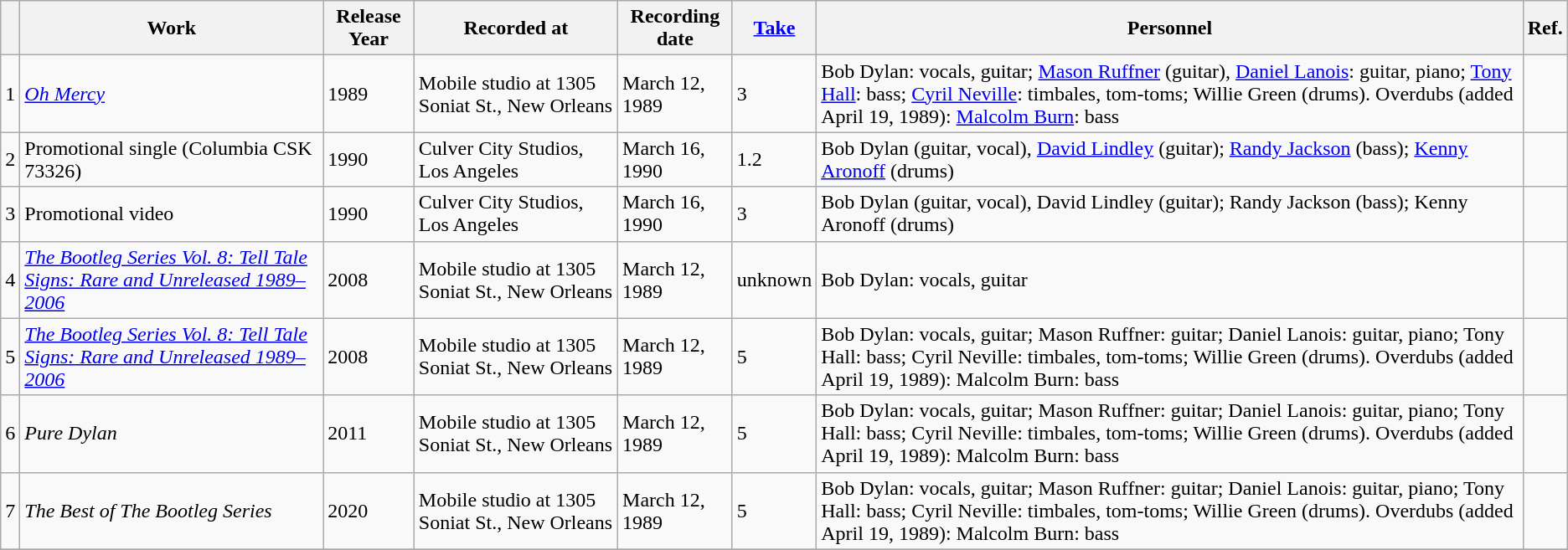<table class="wikitable sortable">
<tr>
<th></th>
<th>Work</th>
<th>Release Year</th>
<th>Recorded at</th>
<th>Recording date</th>
<th><a href='#'>Take</a></th>
<th>Personnel</th>
<th class=unsortable>Ref.</th>
</tr>
<tr>
<td>1</td>
<td><em><a href='#'>Oh Mercy</a></em></td>
<td>1989</td>
<td>Mobile studio at 1305 Soniat St., New Orleans</td>
<td>March 12, 1989</td>
<td>3</td>
<td>Bob Dylan: vocals, guitar; <a href='#'>Mason Ruffner</a> (guitar), <a href='#'>Daniel Lanois</a>: guitar, piano; <a href='#'>Tony Hall</a>: bass; <a href='#'>Cyril Neville</a>: timbales, tom-toms; Willie Green (drums). Overdubs (added April 19, 1989): <a href='#'>Malcolm Burn</a>: bass</td>
<td></td>
</tr>
<tr>
<td>2</td>
<td>Promotional single (Columbia CSK 73326)</td>
<td>1990</td>
<td>Culver City Studios, Los Angeles</td>
<td>March 16, 1990</td>
<td>1.2</td>
<td>Bob Dylan (guitar, vocal), <a href='#'>David Lindley</a> (guitar); <a href='#'>Randy Jackson</a> (bass); <a href='#'>Kenny Aronoff</a> (drums)</td>
<td></td>
</tr>
<tr>
<td>3</td>
<td>Promotional video</td>
<td>1990</td>
<td>Culver City Studios, Los Angeles</td>
<td>March 16, 1990</td>
<td>3</td>
<td>Bob Dylan (guitar, vocal), David Lindley (guitar); Randy Jackson (bass); Kenny Aronoff (drums)</td>
<td></td>
</tr>
<tr>
<td>4</td>
<td><em><a href='#'>The Bootleg Series Vol. 8: Tell Tale Signs: Rare and Unreleased 1989–2006</a></em></td>
<td>2008</td>
<td>Mobile studio at 1305 Soniat St., New Orleans</td>
<td>March 12, 1989</td>
<td>unknown</td>
<td>Bob Dylan: vocals, guitar</td>
<td></td>
</tr>
<tr>
<td>5</td>
<td><em><a href='#'>The Bootleg Series Vol. 8: Tell Tale Signs: Rare and Unreleased 1989–2006</a></em></td>
<td>2008</td>
<td>Mobile studio at 1305 Soniat St., New Orleans</td>
<td>March 12, 1989</td>
<td>5</td>
<td>Bob Dylan: vocals, guitar; Mason Ruffner: guitar; Daniel Lanois: guitar, piano; Tony Hall: bass; Cyril Neville: timbales, tom-toms; Willie Green (drums). Overdubs (added April 19, 1989): Malcolm Burn: bass</td>
<td></td>
</tr>
<tr>
<td>6</td>
<td><em>Pure Dylan</em></td>
<td>2011</td>
<td>Mobile studio at 1305 Soniat St., New Orleans</td>
<td>March 12, 1989</td>
<td>5</td>
<td>Bob Dylan: vocals, guitar; Mason Ruffner: guitar; Daniel Lanois: guitar, piano; Tony Hall: bass; Cyril Neville: timbales, tom-toms; Willie Green (drums). Overdubs (added April 19, 1989): Malcolm Burn: bass</td>
<td></td>
</tr>
<tr>
<td>7</td>
<td><em>The Best of The Bootleg Series</em></td>
<td>2020</td>
<td>Mobile studio at 1305 Soniat St., New Orleans</td>
<td>March 12, 1989</td>
<td>5</td>
<td>Bob Dylan: vocals, guitar; Mason Ruffner: guitar; Daniel Lanois: guitar, piano; Tony Hall: bass; Cyril Neville: timbales, tom-toms; Willie Green (drums). Overdubs (added April 19, 1989): Malcolm Burn: bass</td>
<td></td>
</tr>
<tr>
</tr>
</table>
